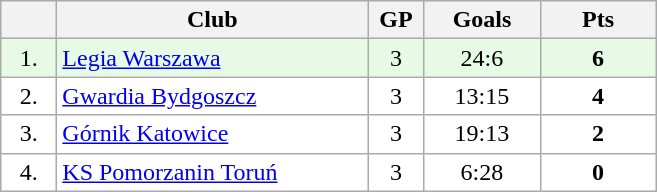<table class="wikitable">
<tr>
<th width="30"></th>
<th width="200">Club</th>
<th width="30">GP</th>
<th width="70">Goals</th>
<th width="70">Pts</th>
</tr>
<tr bgcolor="#e6fae6" align="center">
<td>1.</td>
<td align="left"><a href='#'>Legia Warszawa</a></td>
<td>3</td>
<td>24:6</td>
<td><strong>6</strong></td>
</tr>
<tr bgcolor="#FFFFFF" align="center">
<td>2.</td>
<td align="left"><a href='#'>Gwardia Bydgoszcz</a></td>
<td>3</td>
<td>13:15</td>
<td><strong>4</strong></td>
</tr>
<tr bgcolor="#FFFFFF" align="center">
<td>3.</td>
<td align="left"><a href='#'>Górnik Katowice</a></td>
<td>3</td>
<td>19:13</td>
<td><strong>2</strong></td>
</tr>
<tr bgcolor="#FFFFFF" align="center">
<td>4.</td>
<td align="left"><a href='#'>KS Pomorzanin Toruń</a></td>
<td>3</td>
<td>6:28</td>
<td><strong>0</strong></td>
</tr>
</table>
